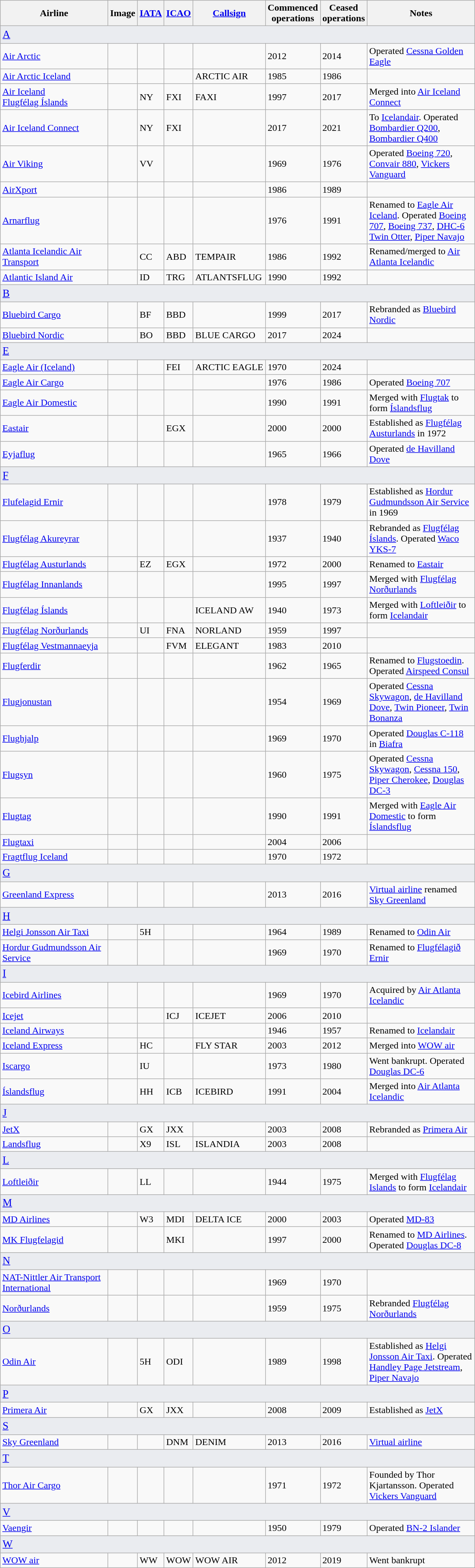<table class="wikitable sortable" style="border-collapse:collapse; margin:auto;" border="1" cellpadding="3">
<tr valign="middle">
<th style="width:175px;">Airline</th>
<th>Image</th>
<th><a href='#'>IATA</a></th>
<th><a href='#'>ICAO</a></th>
<th><a href='#'>Callsign</a></th>
<th>Commenced<br>operations</th>
<th>Ceased<br>operations</th>
<th style="width:175px;">Notes</th>
</tr>
<tr>
<td colspan="9" style="font-size:large; background-color:#eaecf0;"><a href='#'><span>A</span></a> </td>
</tr>
<tr>
<td><a href='#'>Air Arctic</a></td>
<td></td>
<td></td>
<td></td>
<td></td>
<td>2012</td>
<td>2014</td>
<td>Operated <a href='#'>Cessna Golden Eagle</a></td>
</tr>
<tr>
<td><a href='#'>Air Arctic Iceland</a></td>
<td></td>
<td></td>
<td></td>
<td>ARCTIC AIR</td>
<td>1985</td>
<td>1986</td>
<td></td>
</tr>
<tr>
<td><a href='#'>Air Iceland</a><br><a href='#'>Flugfélag Íslands</a></td>
<td></td>
<td>NY</td>
<td>FXI</td>
<td>FAXI</td>
<td>1997</td>
<td>2017</td>
<td>Merged into <a href='#'>Air Iceland Connect</a></td>
</tr>
<tr>
<td><a href='#'>Air Iceland Connect</a></td>
<td></td>
<td>NY</td>
<td>FXI</td>
<td></td>
<td>2017</td>
<td>2021</td>
<td>To <a href='#'>Icelandair</a>. Operated <a href='#'>Bombardier Q200</a>, <a href='#'>Bombardier Q400</a></td>
</tr>
<tr>
<td><a href='#'>Air Viking</a></td>
<td></td>
<td>VV</td>
<td></td>
<td></td>
<td>1969</td>
<td>1976</td>
<td>Operated <a href='#'>Boeing 720</a>, <a href='#'>Convair 880</a>, <a href='#'>Vickers Vanguard</a></td>
</tr>
<tr>
<td><a href='#'>AirXport</a></td>
<td></td>
<td></td>
<td></td>
<td></td>
<td>1986</td>
<td>1989</td>
<td></td>
</tr>
<tr>
<td><a href='#'>Arnarflug</a></td>
<td></td>
<td></td>
<td></td>
<td></td>
<td>1976</td>
<td>1991</td>
<td>Renamed to <a href='#'>Eagle Air Iceland</a>. Operated <a href='#'>Boeing 707</a>, <a href='#'>Boeing 737</a>, <a href='#'>DHC-6 Twin Otter</a>, <a href='#'>Piper Navajo</a></td>
</tr>
<tr>
<td><a href='#'>Atlanta Icelandic Air Transport</a></td>
<td></td>
<td>CC</td>
<td>ABD</td>
<td>TEMPAIR</td>
<td>1986</td>
<td>1992</td>
<td>Renamed/merged to <a href='#'>Air Atlanta Icelandic</a></td>
</tr>
<tr>
<td><a href='#'>Atlantic Island Air</a></td>
<td></td>
<td>ID</td>
<td>TRG</td>
<td>ATLANTSFLUG</td>
<td>1990</td>
<td>1992</td>
<td></td>
</tr>
<tr>
<td colspan="9" style="font-size:large; background-color:#eaecf0;"><a href='#'><span>B</span></a> </td>
</tr>
<tr>
<td><a href='#'>Bluebird Cargo</a></td>
<td></td>
<td>BF</td>
<td>BBD</td>
<td></td>
<td>1999</td>
<td>2017</td>
<td>Rebranded as <a href='#'>Bluebird Nordic</a></td>
</tr>
<tr>
<td><a href='#'>Bluebird Nordic</a></td>
<td></td>
<td>BO</td>
<td>BBD</td>
<td>BLUE CARGO</td>
<td>2017</td>
<td>2024</td>
<td></td>
</tr>
<tr>
<td colspan="9" style="font-size:large; background-color:#eaecf0;"><a href='#'><span>E</span></a> </td>
</tr>
<tr>
<td><a href='#'>Eagle Air (Iceland)</a></td>
<td></td>
<td></td>
<td>FEI</td>
<td>ARCTIC EAGLE</td>
<td>1970</td>
<td>2024</td>
<td></td>
</tr>
<tr>
<td><a href='#'>Eagle Air Cargo</a></td>
<td></td>
<td></td>
<td></td>
<td></td>
<td>1976</td>
<td>1986</td>
<td>Operated <a href='#'>Boeing 707</a></td>
</tr>
<tr>
<td><a href='#'>Eagle Air Domestic</a></td>
<td></td>
<td></td>
<td></td>
<td></td>
<td>1990</td>
<td>1991</td>
<td>Merged with <a href='#'>Flugtak</a> to form <a href='#'>Íslandsflug</a></td>
</tr>
<tr>
<td><a href='#'>Eastair</a></td>
<td></td>
<td></td>
<td>EGX</td>
<td></td>
<td>2000</td>
<td>2000</td>
<td>Established as <a href='#'>Flugfélag Austurlands</a>  in 1972</td>
</tr>
<tr>
<td><a href='#'>Eyjaflug</a></td>
<td></td>
<td></td>
<td></td>
<td></td>
<td>1965</td>
<td>1966</td>
<td>Operated <a href='#'>de Havilland Dove</a></td>
</tr>
<tr>
<td colspan="9" style="font-size:large; background-color:#eaecf0;"><a href='#'><span>F</span></a> </td>
</tr>
<tr>
<td><a href='#'>Flufelagid Ernir</a></td>
<td></td>
<td></td>
<td></td>
<td></td>
<td>1978</td>
<td>1979</td>
<td>Established as <a href='#'>Hordur Gudmundsson Air Service</a> in 1969</td>
</tr>
<tr>
<td><a href='#'>Flugfélag Akureyrar</a></td>
<td></td>
<td></td>
<td></td>
<td></td>
<td>1937</td>
<td>1940</td>
<td>Rebranded as <a href='#'>Flugfélag Íslands</a>. Operated <a href='#'>Waco YKS-7</a></td>
</tr>
<tr>
<td><a href='#'>Flugfélag Austurlands</a></td>
<td></td>
<td>EZ</td>
<td>EGX</td>
<td></td>
<td>1972</td>
<td>2000</td>
<td>Renamed to <a href='#'>Eastair</a></td>
</tr>
<tr>
<td><a href='#'>Flugfélag Innanlands</a></td>
<td></td>
<td></td>
<td></td>
<td></td>
<td>1995</td>
<td>1997</td>
<td>Merged with <a href='#'>Flugfélag Norðurlands</a></td>
</tr>
<tr>
<td><a href='#'>Flugfélag Íslands</a></td>
<td></td>
<td></td>
<td></td>
<td>ICELAND AW</td>
<td>1940</td>
<td>1973</td>
<td>Merged with <a href='#'>Loftleiðir</a> to form <a href='#'>Icelandair</a></td>
</tr>
<tr>
<td><a href='#'>Flugfélag Norðurlands</a></td>
<td></td>
<td>UI</td>
<td>FNA</td>
<td>NORLAND</td>
<td>1959</td>
<td>1997</td>
<td></td>
</tr>
<tr>
<td><a href='#'>Flugfélag Vestmannaeyja</a></td>
<td></td>
<td></td>
<td>FVM</td>
<td>ELEGANT</td>
<td>1983</td>
<td>2010</td>
<td></td>
</tr>
<tr>
<td><a href='#'>Flugferdir</a></td>
<td></td>
<td></td>
<td></td>
<td></td>
<td>1962</td>
<td>1965</td>
<td>Renamed to <a href='#'>Flugstoedin</a>. Operated <a href='#'>Airspeed Consul</a></td>
</tr>
<tr>
<td><a href='#'>Flugjonustan</a></td>
<td></td>
<td></td>
<td></td>
<td></td>
<td>1954</td>
<td>1969</td>
<td>Operated <a href='#'>Cessna Skywagon</a>, <a href='#'>de Havilland Dove</a>, <a href='#'>Twin Pioneer</a>, <a href='#'>Twin Bonanza</a></td>
</tr>
<tr>
<td><a href='#'>Flughjalp</a></td>
<td></td>
<td></td>
<td></td>
<td></td>
<td>1969</td>
<td>1970</td>
<td>Operated <a href='#'>Douglas C-118</a> in <a href='#'>Biafra</a></td>
</tr>
<tr>
<td><a href='#'>Flugsyn</a></td>
<td></td>
<td></td>
<td></td>
<td></td>
<td>1960</td>
<td>1975</td>
<td>Operated <a href='#'>Cessna Skywagon</a>, <a href='#'>Cessna 150</a>, <a href='#'>Piper Cherokee</a>, <a href='#'>Douglas DC-3</a></td>
</tr>
<tr>
<td><a href='#'>Flugtag</a></td>
<td></td>
<td></td>
<td></td>
<td></td>
<td>1990</td>
<td>1991</td>
<td>Merged with <a href='#'>Eagle Air Domestic</a> to form <a href='#'>Íslandsflug</a></td>
</tr>
<tr>
<td><a href='#'>Flugtaxi</a></td>
<td></td>
<td></td>
<td></td>
<td></td>
<td>2004</td>
<td>2006</td>
<td></td>
</tr>
<tr>
<td><a href='#'>Fragtflug Iceland</a></td>
<td></td>
<td></td>
<td></td>
<td></td>
<td>1970</td>
<td>1972</td>
<td></td>
</tr>
<tr>
<td colspan="9" style="font-size:large; background-color:#eaecf0;"><a href='#'><span>G</span></a> </td>
</tr>
<tr>
<td><a href='#'>Greenland Express</a></td>
<td></td>
<td></td>
<td></td>
<td></td>
<td>2013</td>
<td>2016</td>
<td><a href='#'>Virtual airline</a> renamed <a href='#'>Sky Greenland</a></td>
</tr>
<tr>
<td colspan="9" style="font-size:large; background-color:#eaecf0;"><a href='#'><span>H</span></a> </td>
</tr>
<tr>
<td><a href='#'>Helgi Jonsson Air Taxi</a></td>
<td></td>
<td>5H</td>
<td></td>
<td></td>
<td>1964</td>
<td>1989</td>
<td>Renamed to <a href='#'>Odin Air</a></td>
</tr>
<tr>
<td><a href='#'>Hordur Gudmundsson Air Service</a></td>
<td></td>
<td></td>
<td></td>
<td></td>
<td>1969</td>
<td>1970</td>
<td>Renamed to <a href='#'>Flugfélagið Ernir</a></td>
</tr>
<tr>
<td colspan="9" style="font-size:large; background-color:#eaecf0;"><a href='#'><span>I</span></a> </td>
</tr>
<tr>
<td><a href='#'>Icebird Airlines</a></td>
<td></td>
<td></td>
<td></td>
<td></td>
<td>1969</td>
<td>1970</td>
<td>Acquired by <a href='#'>Air Atlanta Icelandic</a></td>
</tr>
<tr>
<td><a href='#'>Icejet</a></td>
<td></td>
<td></td>
<td>ICJ</td>
<td>ICEJET</td>
<td>2006</td>
<td>2010</td>
<td></td>
</tr>
<tr>
<td><a href='#'>Iceland Airways</a></td>
<td></td>
<td></td>
<td></td>
<td></td>
<td>1946</td>
<td>1957</td>
<td>Renamed to <a href='#'>Icelandair</a></td>
</tr>
<tr>
<td><a href='#'>Iceland Express</a></td>
<td></td>
<td>HC</td>
<td></td>
<td>FLY STAR</td>
<td>2003</td>
<td>2012</td>
<td>Merged into <a href='#'>WOW air</a></td>
</tr>
<tr>
<td><a href='#'>Iscargo</a></td>
<td></td>
<td>IU</td>
<td></td>
<td></td>
<td>1973</td>
<td>1980</td>
<td>Went bankrupt. Operated <a href='#'>Douglas DC-6</a></td>
</tr>
<tr>
<td><a href='#'>Íslandsflug</a></td>
<td></td>
<td>HH</td>
<td>ICB</td>
<td>ICEBIRD</td>
<td>1991</td>
<td>2004</td>
<td>Merged into <a href='#'>Air Atlanta Icelandic</a></td>
</tr>
<tr>
<td colspan="9" style="font-size:large; background-color:#eaecf0;"><a href='#'><span>J</span></a> </td>
</tr>
<tr>
<td><a href='#'>JetX</a></td>
<td></td>
<td>GX</td>
<td>JXX</td>
<td></td>
<td>2003</td>
<td>2008</td>
<td>Rebranded as <a href='#'>Primera Air</a></td>
</tr>
<tr>
<td><a href='#'>Landsflug</a></td>
<td></td>
<td>X9</td>
<td>ISL</td>
<td>ISLANDIA</td>
<td>2003</td>
<td>2008</td>
<td></td>
</tr>
<tr>
<td colspan="9" style="font-size:large; background-color:#eaecf0;"><a href='#'><span>L</span></a> </td>
</tr>
<tr>
<td><a href='#'>Loftleiðir</a></td>
<td></td>
<td>LL</td>
<td></td>
<td></td>
<td>1944</td>
<td>1975</td>
<td>Merged with <a href='#'>Flugfélag Islands</a> to form <a href='#'>Icelandair</a></td>
</tr>
<tr>
<td colspan="9" style="font-size:large; background-color:#eaecf0;"><a href='#'><span>M</span></a> </td>
</tr>
<tr>
<td><a href='#'>MD Airlines</a></td>
<td></td>
<td>W3</td>
<td>MDI</td>
<td>DELTA ICE</td>
<td>2000</td>
<td>2003</td>
<td>Operated <a href='#'>MD-83</a></td>
</tr>
<tr>
<td><a href='#'>MK Flugfelagid</a></td>
<td></td>
<td></td>
<td>MKI</td>
<td></td>
<td>1997</td>
<td>2000</td>
<td>Renamed to <a href='#'>MD Airlines</a>. Operated <a href='#'>Douglas DC-8</a></td>
</tr>
<tr>
<td colspan="9" style="font-size:large; background-color:#eaecf0;"><a href='#'><span>N</span></a> </td>
</tr>
<tr>
<td><a href='#'>NAT-Nittler Air Transport International</a></td>
<td></td>
<td></td>
<td></td>
<td></td>
<td>1969</td>
<td>1970</td>
<td></td>
</tr>
<tr>
<td><a href='#'>Norðurlands</a></td>
<td></td>
<td></td>
<td></td>
<td></td>
<td>1959</td>
<td>1975</td>
<td>Rebranded <a href='#'>Flugfélag Norðurlands</a></td>
</tr>
<tr>
<td colspan="9" style="font-size:large; background-color:#eaecf0;"><a href='#'><span>O</span></a> </td>
</tr>
<tr>
<td><a href='#'>Odin Air</a></td>
<td></td>
<td>5H</td>
<td>ODI</td>
<td></td>
<td>1989</td>
<td>1998</td>
<td>Established as <a href='#'>Helgi Jonsson Air Taxi</a>. Operated <a href='#'>Handley Page Jetstream</a>, <a href='#'>Piper Navajo</a></td>
</tr>
<tr>
<td colspan="9" style="font-size:large; background-color:#eaecf0;"><a href='#'><span>P</span></a> </td>
</tr>
<tr>
<td><a href='#'>Primera Air</a></td>
<td></td>
<td>GX</td>
<td>JXX</td>
<td></td>
<td>2008</td>
<td>2009</td>
<td>Established as <a href='#'>JetX</a></td>
</tr>
<tr>
<td colspan="9" style="font-size:large; background-color:#eaecf0;"><a href='#'><span>S</span></a> </td>
</tr>
<tr>
<td><a href='#'>Sky Greenland</a></td>
<td></td>
<td></td>
<td>DNM</td>
<td>DENIM</td>
<td>2013</td>
<td>2016</td>
<td><a href='#'>Virtual airline</a></td>
</tr>
<tr>
<td colspan="9" style="font-size:large; background-color:#eaecf0;"><a href='#'><span>T</span></a> </td>
</tr>
<tr>
<td><a href='#'>Thor Air Cargo</a></td>
<td></td>
<td></td>
<td></td>
<td></td>
<td>1971</td>
<td>1972</td>
<td>Founded by Thor Kjartansson. Operated <a href='#'>Vickers Vanguard</a></td>
</tr>
<tr>
<td colspan="9" style="font-size:large; background-color:#eaecf0;"><a href='#'><span>V</span></a> </td>
</tr>
<tr>
<td><a href='#'>Vaengir</a></td>
<td></td>
<td></td>
<td></td>
<td></td>
<td>1950</td>
<td>1979</td>
<td>Operated <a href='#'>BN-2 Islander</a></td>
</tr>
<tr>
<td colspan="9" style="font-size:large; background-color:#eaecf0;"><a href='#'><span>W</span></a> </td>
</tr>
<tr>
<td><a href='#'>WOW air</a></td>
<td></td>
<td>WW</td>
<td>WOW</td>
<td>WOW AIR</td>
<td>2012</td>
<td>2019</td>
<td>Went bankrupt</td>
</tr>
</table>
